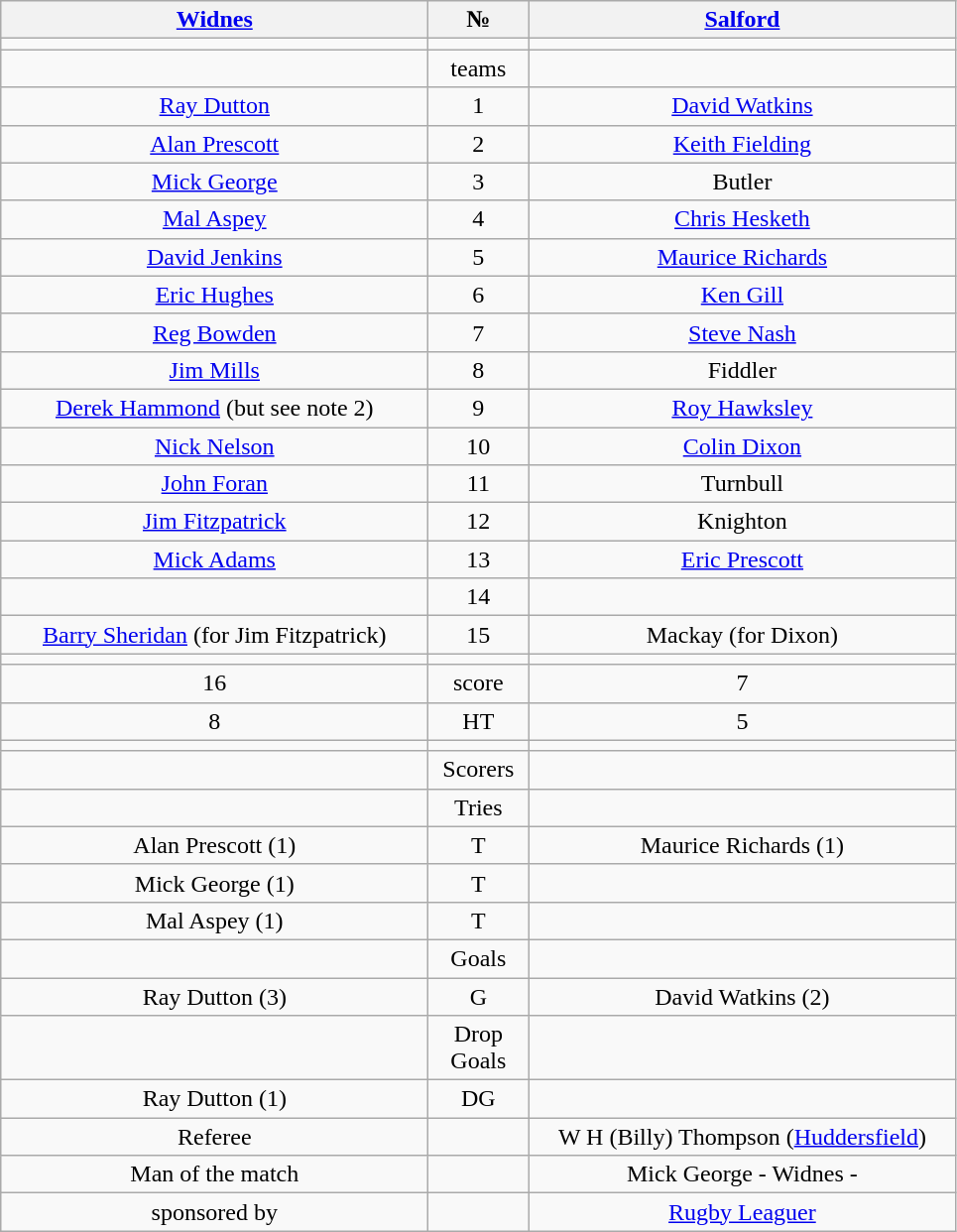<table class="wikitable" style="text-align:center;">
<tr>
<th width=280 abbr=winner><a href='#'>Widnes</a></th>
<th width=60 abbr="Number">№</th>
<th width=280 abbr=runner-up><a href='#'>Salford</a></th>
</tr>
<tr>
<td></td>
<td></td>
<td></td>
</tr>
<tr>
<td></td>
<td>teams</td>
<td></td>
</tr>
<tr>
<td><a href='#'>Ray Dutton</a></td>
<td>1</td>
<td><a href='#'>David Watkins</a></td>
</tr>
<tr>
<td><a href='#'>Alan Prescott</a></td>
<td>2</td>
<td><a href='#'>Keith Fielding</a></td>
</tr>
<tr>
<td><a href='#'>Mick George</a></td>
<td>3</td>
<td>Butler</td>
</tr>
<tr>
<td><a href='#'>Mal Aspey</a></td>
<td>4</td>
<td><a href='#'>Chris Hesketh</a></td>
</tr>
<tr>
<td><a href='#'>David Jenkins</a></td>
<td>5</td>
<td><a href='#'>Maurice Richards</a></td>
</tr>
<tr>
<td><a href='#'>Eric Hughes</a></td>
<td>6</td>
<td><a href='#'>Ken Gill</a></td>
</tr>
<tr>
<td><a href='#'>Reg Bowden</a></td>
<td>7</td>
<td><a href='#'>Steve Nash</a></td>
</tr>
<tr>
<td><a href='#'>Jim Mills</a></td>
<td>8</td>
<td>Fiddler</td>
</tr>
<tr>
<td><a href='#'>Derek Hammond</a> (but see note 2)</td>
<td>9</td>
<td><a href='#'>Roy Hawksley</a></td>
</tr>
<tr>
<td><a href='#'>Nick Nelson</a></td>
<td>10</td>
<td><a href='#'>Colin Dixon</a></td>
</tr>
<tr>
<td><a href='#'>John Foran</a></td>
<td>11</td>
<td>Turnbull</td>
</tr>
<tr>
<td><a href='#'>Jim Fitzpatrick</a></td>
<td>12</td>
<td>Knighton</td>
</tr>
<tr>
<td><a href='#'>Mick Adams</a></td>
<td>13</td>
<td><a href='#'>Eric Prescott</a></td>
</tr>
<tr>
<td></td>
<td>14</td>
<td></td>
</tr>
<tr>
<td><a href='#'>Barry Sheridan</a> (for Jim Fitzpatrick)</td>
<td>15</td>
<td>Mackay (for Dixon)</td>
</tr>
<tr>
<td></td>
<td></td>
<td></td>
</tr>
<tr>
<td>16</td>
<td>score</td>
<td>7</td>
</tr>
<tr>
<td>8</td>
<td>HT</td>
<td>5</td>
</tr>
<tr>
<td></td>
<td></td>
<td></td>
</tr>
<tr>
<td></td>
<td>Scorers</td>
<td></td>
</tr>
<tr>
<td></td>
<td>Tries</td>
<td></td>
</tr>
<tr>
<td>Alan Prescott (1)</td>
<td>T</td>
<td>Maurice Richards (1)</td>
</tr>
<tr>
<td>Mick George (1)</td>
<td>T</td>
<td></td>
</tr>
<tr>
<td>Mal Aspey (1)</td>
<td>T</td>
<td></td>
</tr>
<tr>
<td></td>
<td>Goals</td>
<td></td>
</tr>
<tr>
<td>Ray Dutton (3)</td>
<td>G</td>
<td>David Watkins (2)</td>
</tr>
<tr>
<td></td>
<td>Drop Goals</td>
<td></td>
</tr>
<tr>
<td>Ray Dutton (1)</td>
<td>DG</td>
<td></td>
</tr>
<tr>
<td>Referee</td>
<td></td>
<td>W H (Billy) Thompson (<a href='#'>Huddersfield</a>)</td>
</tr>
<tr>
<td>Man of the match</td>
<td></td>
<td>Mick George - Widnes - </td>
</tr>
<tr>
<td>sponsored by</td>
<td></td>
<td><a href='#'>Rugby Leaguer</a></td>
</tr>
</table>
